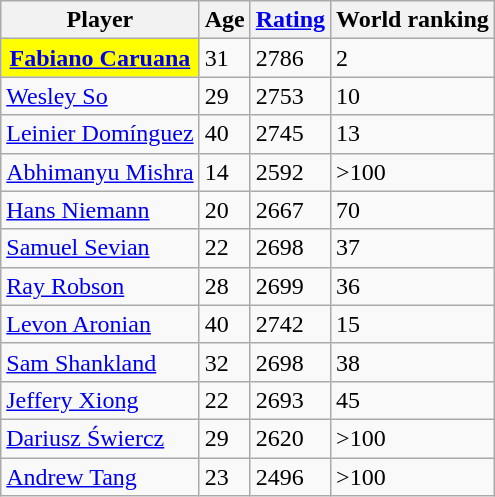<table class="wikitable sortable" style="text-align: left;">
<tr>
<th>Player</th>
<th>Age</th>
<th><a href='#'>Rating</a></th>
<th>World ranking</th>
</tr>
<tr>
<th style="background:#FFFF00"> <a href='#'>Fabiano Caruana</a> </th>
<td>31</td>
<td>2786</td>
<td>2</td>
</tr>
<tr>
<td> <a href='#'>Wesley So</a></td>
<td>29</td>
<td>2753</td>
<td>10</td>
</tr>
<tr>
<td> <a href='#'>Leinier Domínguez</a></td>
<td>40</td>
<td>2745</td>
<td>13</td>
</tr>
<tr>
<td> <a href='#'>Abhimanyu Mishra</a></td>
<td>14</td>
<td>2592</td>
<td>>100</td>
</tr>
<tr>
<td> <a href='#'>Hans Niemann</a></td>
<td>20</td>
<td>2667</td>
<td>70</td>
</tr>
<tr>
<td> <a href='#'>Samuel Sevian</a></td>
<td>22</td>
<td>2698</td>
<td>37</td>
</tr>
<tr>
<td> <a href='#'>Ray Robson</a></td>
<td>28</td>
<td>2699</td>
<td>36</td>
</tr>
<tr>
<td> <a href='#'>Levon Aronian</a></td>
<td>40</td>
<td>2742</td>
<td>15</td>
</tr>
<tr>
<td> <a href='#'>Sam Shankland</a></td>
<td>32</td>
<td>2698</td>
<td>38</td>
</tr>
<tr>
<td> <a href='#'>Jeffery Xiong</a></td>
<td>22</td>
<td>2693</td>
<td>45</td>
</tr>
<tr>
<td> <a href='#'>Dariusz Świercz</a></td>
<td>29</td>
<td>2620</td>
<td>>100</td>
</tr>
<tr>
<td> <a href='#'>Andrew Tang</a></td>
<td>23</td>
<td>2496</td>
<td>>100</td>
</tr>
</table>
